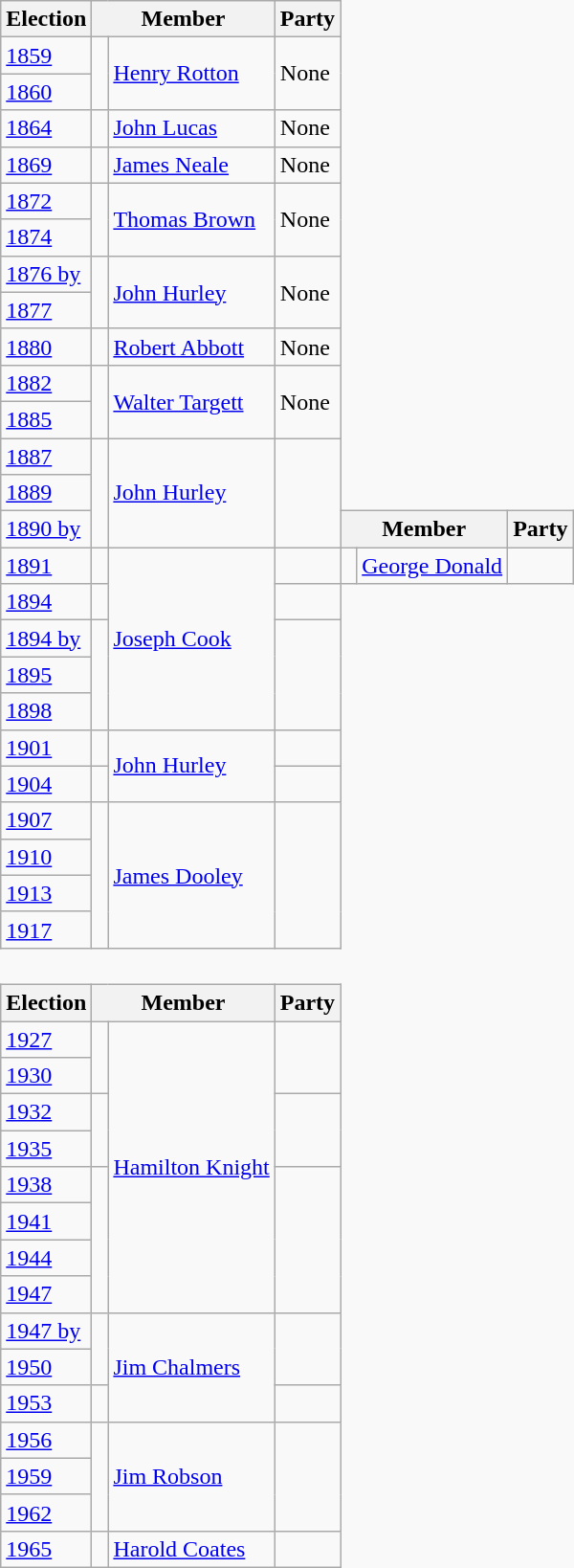<table class="wikitable" style='border-style: none none none none;'|->
<tr>
<th>Election</th>
<th colspan="2">Member</th>
<th>Party</th>
</tr>
<tr style="background: #f9f9f9">
<td><a href='#'>1859</a></td>
<td rowspan="2" > </td>
<td rowspan="2"><a href='#'>Henry Rotton</a></td>
<td rowspan="2">None</td>
</tr>
<tr style="background: #f9f9f9">
<td><a href='#'>1860</a></td>
</tr>
<tr style="background: #f9f9f9">
<td><a href='#'>1864</a></td>
<td> </td>
<td><a href='#'>John Lucas</a></td>
<td>None</td>
</tr>
<tr style="background: #f9f9f9">
<td><a href='#'>1869</a></td>
<td> </td>
<td><a href='#'>James Neale</a></td>
<td>None</td>
</tr>
<tr style="background: #f9f9f9">
<td><a href='#'>1872</a></td>
<td rowspan="2" > </td>
<td rowspan="2"><a href='#'>Thomas Brown</a></td>
<td rowspan="2">None</td>
</tr>
<tr style="background: #f9f9f9">
<td><a href='#'>1874</a></td>
</tr>
<tr style="background: #f9f9f9">
<td><a href='#'>1876 by</a></td>
<td rowspan="2" > </td>
<td rowspan="2"><a href='#'>John Hurley</a></td>
<td rowspan="2">None</td>
</tr>
<tr style="background: #f9f9f9">
<td><a href='#'>1877</a></td>
</tr>
<tr style="background: #f9f9f9">
<td><a href='#'>1880</a></td>
<td> </td>
<td><a href='#'>Robert Abbott</a></td>
<td>None</td>
</tr>
<tr style="background: #f9f9f9">
<td><a href='#'>1882</a></td>
<td rowspan="2" > </td>
<td rowspan="2"><a href='#'>Walter Targett</a></td>
<td rowspan="2">None</td>
</tr>
<tr style="background: #f9f9f9">
<td><a href='#'>1885</a></td>
</tr>
<tr style="background: #f9f9f9">
<td><a href='#'>1887</a></td>
<td rowspan="3" > </td>
<td rowspan="3"><a href='#'>John Hurley</a></td>
<td rowspan="3"></td>
</tr>
<tr style="background: #f9f9f9">
<td><a href='#'>1889</a></td>
</tr>
<tr style="background: #f9f9f9">
<td><a href='#'>1890 by</a></td>
<th colspan="2">Member</th>
<th>Party</th>
</tr>
<tr style="background: #f9f9f9">
<td><a href='#'>1891</a></td>
<td> </td>
<td rowspan="5"><a href='#'>Joseph Cook</a></td>
<td></td>
<td> </td>
<td><a href='#'>George Donald</a></td>
<td></td>
</tr>
<tr style="background: #f9f9f9">
<td><a href='#'>1894</a></td>
<td> </td>
<td></td>
</tr>
<tr style="background: #f9f9f9">
<td><a href='#'>1894 by</a></td>
<td rowspan="3" > </td>
<td rowspan="3"></td>
</tr>
<tr style="background: #f9f9f9">
<td><a href='#'>1895</a></td>
</tr>
<tr style="background: #f9f9f9">
<td><a href='#'>1898</a></td>
</tr>
<tr style="background: #f9f9f9">
<td><a href='#'>1901</a></td>
<td> </td>
<td rowspan="2"><a href='#'>John Hurley</a></td>
<td></td>
</tr>
<tr style="background: #f9f9f9">
<td><a href='#'>1904</a></td>
<td> </td>
<td></td>
</tr>
<tr style="background: #f9f9f9">
<td><a href='#'>1907</a></td>
<td rowspan="4" > </td>
<td rowspan="4"><a href='#'>James Dooley</a></td>
<td rowspan="4"></td>
</tr>
<tr style="background: #f9f9f9">
<td><a href='#'>1910</a></td>
</tr>
<tr style="background: #f9f9f9">
<td><a href='#'>1913</a></td>
</tr>
<tr style="background: #f9f9f9">
<td><a href='#'>1917</a></td>
</tr>
<tr>
<td colspan="4" style='border-style: none none none none;'> </td>
</tr>
<tr>
<th>Election</th>
<th colspan="2">Member</th>
<th>Party</th>
</tr>
<tr style="background: #f9f9f9">
<td><a href='#'>1927</a></td>
<td rowspan="2" > </td>
<td rowspan="8"><a href='#'>Hamilton Knight</a></td>
<td rowspan="2"></td>
</tr>
<tr style="background: #f9f9f9">
<td><a href='#'>1930</a></td>
</tr>
<tr style="background: #f9f9f9">
<td><a href='#'>1932</a></td>
<td rowspan="2" > </td>
<td rowspan="2"></td>
</tr>
<tr style="background: #f9f9f9">
<td><a href='#'>1935</a></td>
</tr>
<tr style="background: #f9f9f9">
<td><a href='#'>1938</a></td>
<td rowspan="4" > </td>
<td rowspan="4"></td>
</tr>
<tr style="background: #f9f9f9">
<td><a href='#'>1941</a></td>
</tr>
<tr style="background: #f9f9f9">
<td><a href='#'>1944</a></td>
</tr>
<tr style="background: #f9f9f9">
<td><a href='#'>1947</a></td>
</tr>
<tr style="background: #f9f9f9">
<td><a href='#'>1947 by</a></td>
<td rowspan="2" > </td>
<td rowspan="3"><a href='#'>Jim Chalmers</a></td>
<td rowspan="2"></td>
</tr>
<tr style="background: #f9f9f9">
<td><a href='#'>1950</a></td>
</tr>
<tr style="background: #f9f9f9">
<td><a href='#'>1953</a></td>
<td> </td>
<td></td>
</tr>
<tr style="background: #f9f9f9">
<td><a href='#'>1956</a></td>
<td rowspan="3" > </td>
<td rowspan="3"><a href='#'>Jim Robson</a></td>
<td rowspan="3"></td>
</tr>
<tr style="background: #f9f9f9">
<td><a href='#'>1959</a></td>
</tr>
<tr style="background: #f9f9f9">
<td><a href='#'>1962</a></td>
</tr>
<tr style="background: #f9f9f9">
<td><a href='#'>1965</a></td>
<td> </td>
<td><a href='#'>Harold Coates</a></td>
<td></td>
</tr>
</table>
